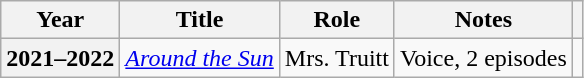<table class="wikitable plainrowheaders sortable" style="margin-right: 0;">
<tr>
<th scope="col">Year</th>
<th scope="col">Title</th>
<th scope="col">Role</th>
<th scope="col" class="unsortable">Notes</th>
<th scope="col" class="unsortable"></th>
</tr>
<tr>
<th scope="row">2021–2022</th>
<td><em><a href='#'>Around the Sun</a></em></td>
<td>Mrs. Truitt</td>
<td>Voice, 2 episodes</td>
<td></td>
</tr>
</table>
